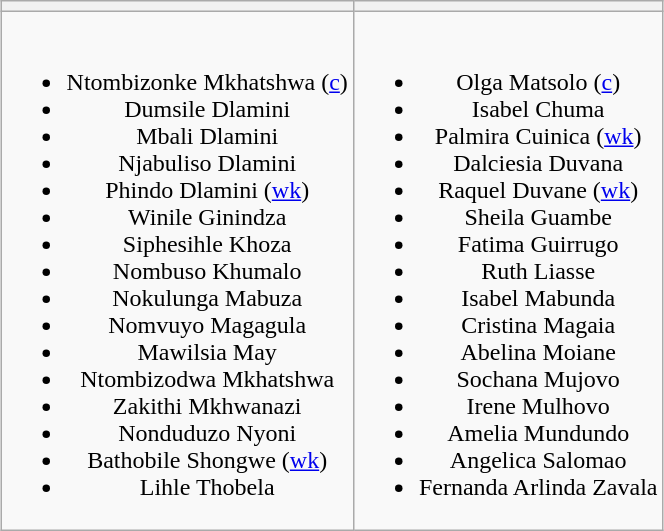<table class="wikitable" style="text-align:center; margin:auto">
<tr>
<th></th>
<th></th>
</tr>
<tr style="vertical-align:top">
<td><br><ul><li>Ntombizonke Mkhatshwa (<a href='#'>c</a>)</li><li>Dumsile Dlamini</li><li>Mbali Dlamini</li><li>Njabuliso Dlamini</li><li>Phindo Dlamini (<a href='#'>wk</a>)</li><li>Winile Ginindza</li><li>Siphesihle Khoza</li><li>Nombuso Khumalo</li><li>Nokulunga Mabuza</li><li>Nomvuyo Magagula</li><li>Mawilsia May</li><li>Ntombizodwa Mkhatshwa</li><li>Zakithi Mkhwanazi</li><li>Nonduduzo Nyoni</li><li>Bathobile Shongwe (<a href='#'>wk</a>)</li><li>Lihle Thobela</li></ul></td>
<td><br><ul><li>Olga Matsolo (<a href='#'>c</a>)</li><li>Isabel Chuma</li><li>Palmira Cuinica (<a href='#'>wk</a>)</li><li>Dalciesia Duvana</li><li>Raquel Duvane (<a href='#'>wk</a>)</li><li>Sheila Guambe</li><li>Fatima Guirrugo</li><li>Ruth Liasse</li><li>Isabel Mabunda</li><li>Cristina Magaia</li><li>Abelina Moiane</li><li>Sochana Mujovo</li><li>Irene Mulhovo</li><li>Amelia Mundundo</li><li>Angelica Salomao</li><li>Fernanda Arlinda Zavala</li></ul></td>
</tr>
</table>
